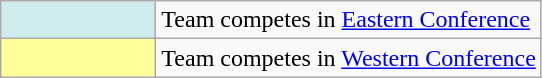<table class="wikitable">
<tr>
<td style="background-color:#CFECEC; border:1px solid #aaaaaa; width:6em"></td>
<td>Team competes in <a href='#'>Eastern Conference</a></td>
</tr>
<tr>
<td style="background-color:#FFFF99; border:1px solid #aaaaaa; width:6em"></td>
<td>Team competes in <a href='#'>Western Conference</a></td>
</tr>
</table>
